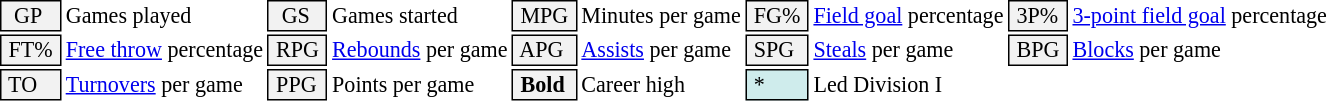<table class="toccolours" style="font-size: 92%; white-space: nowrap;">
<tr>
<td style="background-color: #F2F2F2; border: 1px solid black;">  GP</td>
<td>Games played</td>
<td style="background-color: #F2F2F2; border: 1px solid black">  GS </td>
<td>Games started</td>
<td style="background-color: #F2F2F2; border: 1px solid black"> MPG </td>
<td>Minutes per game</td>
<td style="background-color: #F2F2F2; border: 1px solid black;"> FG% </td>
<td><a href='#'>Field goal</a> percentage</td>
<td style="background-color: #F2F2F2; border: 1px solid black"> 3P% </td>
<td><a href='#'>3-point field goal</a> percentage</td>
</tr>
<tr>
<td style="background-color: #F2F2F2; border: 1px solid black"> FT% </td>
<td><a href='#'>Free throw</a> percentage</td>
<td style="background-color: #F2F2F2; border: 1px solid black;"> RPG </td>
<td><a href='#'>Rebounds</a> per game</td>
<td style="background-color: #F2F2F2; border: 1px solid black"> APG </td>
<td><a href='#'>Assists</a> per game</td>
<td style="background-color: #F2F2F2; border: 1px solid black"> SPG </td>
<td><a href='#'>Steals</a> per game</td>
<td style="background-color: #F2F2F2; border: 1px solid black;"> BPG </td>
<td><a href='#'>Blocks</a> per game</td>
</tr>
<tr>
<td style="background-color: #F2F2F2; border: 1px solid black"> TO </td>
<td><a href='#'>Turnovers</a> per game</td>
<td style="background-color: #F2F2F2; border: 1px solid black"> PPG </td>
<td>Points per game</td>
<td style="background-color: #F2F2F2; border: 1px solid black"> <strong>Bold</strong> </td>
<td>Career high</td>
<td style="background-color: #cfecec; border: 1px solid black"> * </td>
<td>Led Division I</td>
</tr>
</table>
